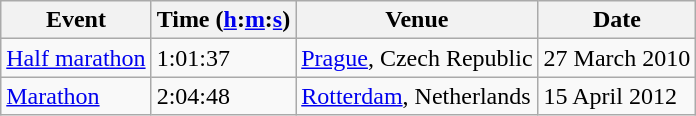<table class="wikitable">
<tr>
<th>Event</th>
<th>Time (<a href='#'>h</a>:<a href='#'>m</a>:<a href='#'>s</a>)</th>
<th>Venue</th>
<th>Date</th>
</tr>
<tr>
<td><a href='#'>Half marathon</a></td>
<td>1:01:37</td>
<td><a href='#'>Prague</a>, Czech Republic</td>
<td>27 March 2010</td>
</tr>
<tr>
<td><a href='#'>Marathon</a></td>
<td>2:04:48</td>
<td><a href='#'>Rotterdam</a>, Netherlands</td>
<td>15 April 2012</td>
</tr>
</table>
